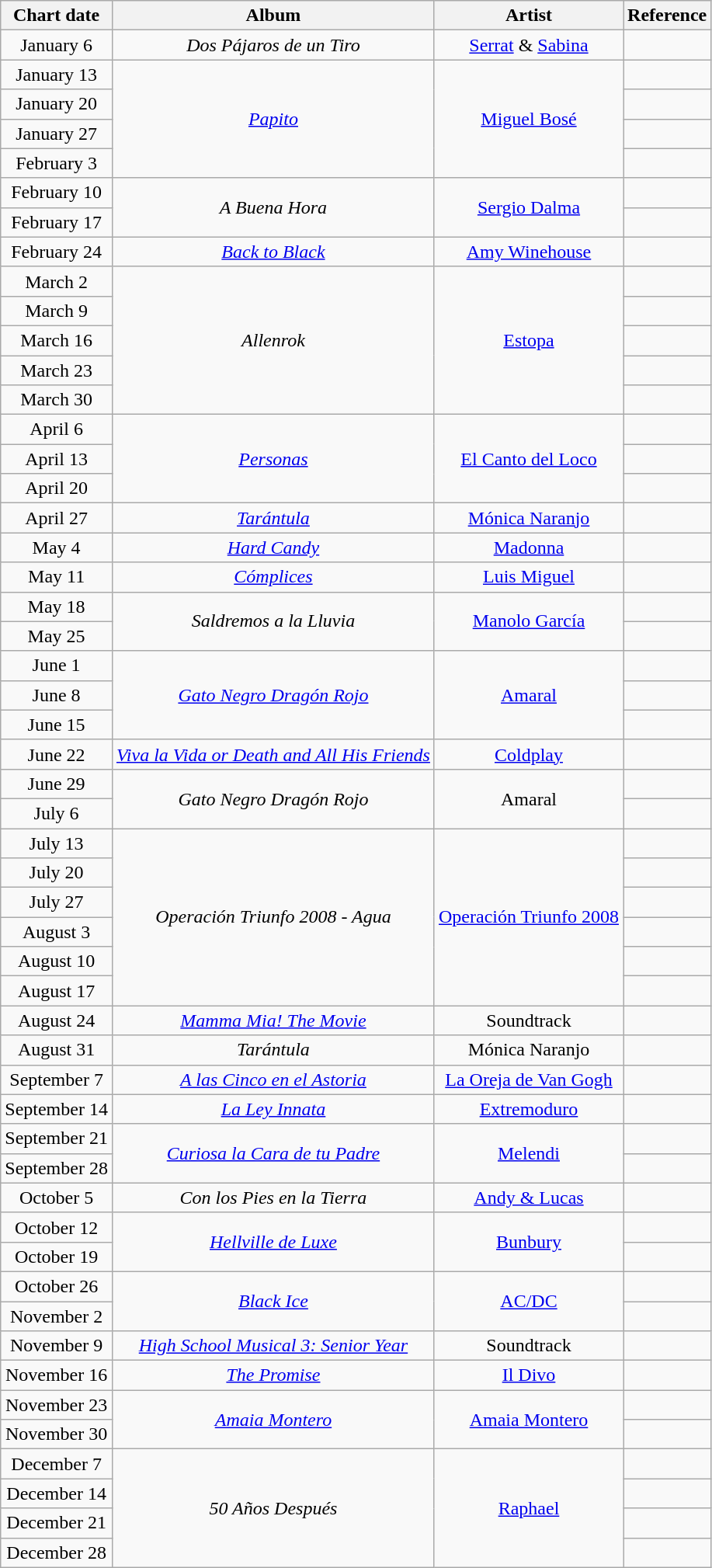<table class="wikitable" style="text-align: center">
<tr>
<th width="">Chart date</th>
<th width="">Album</th>
<th width="">Artist</th>
<th width="" class="unsortable">Reference</th>
</tr>
<tr>
<td>January 6</td>
<td><em>Dos Pájaros de un Tiro</em></td>
<td><a href='#'>Serrat</a> & <a href='#'>Sabina</a></td>
<td></td>
</tr>
<tr>
<td>January 13</td>
<td rowspan="4"><em><a href='#'>Papito</a></em></td>
<td rowspan="4"><a href='#'>Miguel Bosé</a></td>
<td></td>
</tr>
<tr>
<td>January 20</td>
<td></td>
</tr>
<tr>
<td>January 27</td>
<td></td>
</tr>
<tr>
<td>February 3</td>
<td></td>
</tr>
<tr>
<td>February 10</td>
<td rowspan="2"><em>A Buena Hora</em></td>
<td rowspan="2"><a href='#'>Sergio Dalma</a></td>
<td></td>
</tr>
<tr>
<td>February 17</td>
<td></td>
</tr>
<tr>
<td>February 24</td>
<td><em><a href='#'>Back to Black</a></em></td>
<td><a href='#'>Amy Winehouse</a></td>
<td></td>
</tr>
<tr>
<td>March 2</td>
<td rowspan="5"><em>Allenrok</em></td>
<td rowspan="5"><a href='#'>Estopa</a></td>
<td></td>
</tr>
<tr>
<td>March 9</td>
<td></td>
</tr>
<tr>
<td>March 16</td>
<td></td>
</tr>
<tr>
<td>March 23</td>
<td></td>
</tr>
<tr>
<td>March 30</td>
<td></td>
</tr>
<tr>
<td>April 6</td>
<td rowspan="3"><em><a href='#'>Personas</a></em></td>
<td rowspan="3"><a href='#'>El Canto del Loco</a></td>
<td></td>
</tr>
<tr>
<td>April 13</td>
<td></td>
</tr>
<tr>
<td>April 20</td>
<td></td>
</tr>
<tr>
<td>April 27</td>
<td><em><a href='#'>Tarántula</a></em></td>
<td><a href='#'>Mónica Naranjo</a></td>
<td></td>
</tr>
<tr>
<td>May 4</td>
<td><em><a href='#'>Hard Candy</a></em></td>
<td><a href='#'>Madonna</a></td>
<td></td>
</tr>
<tr>
<td>May 11</td>
<td><em><a href='#'>Cómplices</a></em></td>
<td><a href='#'>Luis Miguel</a></td>
<td></td>
</tr>
<tr>
<td>May 18</td>
<td rowspan="2"><em>Saldremos a la Lluvia</em></td>
<td rowspan="2"><a href='#'>Manolo García</a></td>
<td></td>
</tr>
<tr>
<td>May 25</td>
<td></td>
</tr>
<tr>
<td>June 1</td>
<td rowspan="3"><em><a href='#'>Gato Negro Dragón Rojo</a></em></td>
<td rowspan="3"><a href='#'>Amaral</a></td>
<td></td>
</tr>
<tr>
<td>June 8</td>
<td></td>
</tr>
<tr>
<td>June 15</td>
<td></td>
</tr>
<tr>
<td>June 22</td>
<td><em><a href='#'>Viva la Vida or Death and All His Friends</a></em></td>
<td><a href='#'>Coldplay</a></td>
<td></td>
</tr>
<tr>
<td>June 29</td>
<td rowspan="2"><em>Gato Negro Dragón Rojo</em></td>
<td rowspan="2">Amaral</td>
<td></td>
</tr>
<tr>
<td>July 6</td>
<td></td>
</tr>
<tr>
<td>July 13</td>
<td rowspan="6"><em>Operación Triunfo 2008 - Agua</em></td>
<td rowspan="6"><a href='#'>Operación Triunfo 2008</a></td>
<td></td>
</tr>
<tr>
<td>July 20</td>
<td></td>
</tr>
<tr>
<td>July 27</td>
<td></td>
</tr>
<tr>
<td>August 3</td>
<td></td>
</tr>
<tr>
<td>August 10</td>
<td></td>
</tr>
<tr>
<td>August 17</td>
<td></td>
</tr>
<tr>
<td>August 24</td>
<td><em><a href='#'>Mamma Mia! The Movie</a></em></td>
<td>Soundtrack</td>
<td></td>
</tr>
<tr>
<td>August 31</td>
<td><em>Tarántula</em></td>
<td>Mónica Naranjo</td>
<td></td>
</tr>
<tr>
<td>September 7</td>
<td><em><a href='#'>A las Cinco en el Astoria</a></em></td>
<td><a href='#'>La Oreja de Van Gogh</a></td>
<td></td>
</tr>
<tr>
<td>September 14</td>
<td><em><a href='#'>La Ley Innata</a></em></td>
<td><a href='#'>Extremoduro</a></td>
<td></td>
</tr>
<tr>
<td>September 21</td>
<td rowspan="2"><em><a href='#'>Curiosa la Cara de tu Padre</a></em></td>
<td rowspan="2"><a href='#'>Melendi</a></td>
<td></td>
</tr>
<tr>
<td>September 28</td>
<td></td>
</tr>
<tr>
<td>October 5</td>
<td><em>Con los Pies en la Tierra</em></td>
<td><a href='#'>Andy & Lucas</a></td>
<td></td>
</tr>
<tr>
<td>October 12</td>
<td rowspan="2"><em><a href='#'>Hellville de Luxe</a></em></td>
<td rowspan="2"><a href='#'>Bunbury</a></td>
<td></td>
</tr>
<tr>
<td>October 19</td>
<td></td>
</tr>
<tr>
<td>October 26</td>
<td rowspan="2"><em><a href='#'>Black Ice</a></em></td>
<td rowspan="2"><a href='#'>AC/DC</a></td>
<td></td>
</tr>
<tr>
<td>November 2</td>
<td></td>
</tr>
<tr>
<td>November 9</td>
<td><em><a href='#'>High School Musical 3: Senior Year</a></em></td>
<td>Soundtrack</td>
<td></td>
</tr>
<tr>
<td>November 16</td>
<td><em><a href='#'>The Promise</a></em></td>
<td><a href='#'>Il Divo</a></td>
<td></td>
</tr>
<tr>
<td>November 23</td>
<td rowspan="2"><em><a href='#'>Amaia Montero</a></em></td>
<td rowspan="2"><a href='#'>Amaia Montero</a></td>
<td></td>
</tr>
<tr>
<td>November 30</td>
<td></td>
</tr>
<tr>
<td>December 7</td>
<td rowspan="4"><em>50 Años Después</em></td>
<td rowspan="4"><a href='#'>Raphael</a></td>
<td></td>
</tr>
<tr>
<td>December 14</td>
<td></td>
</tr>
<tr>
<td>December 21</td>
<td></td>
</tr>
<tr>
<td>December 28</td>
<td></td>
</tr>
</table>
